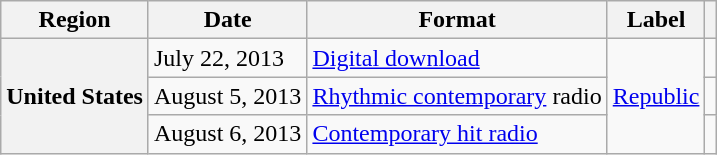<table class="wikitable plainrowheaders">
<tr>
<th scope="col">Region</th>
<th scope="col">Date</th>
<th scope="col">Format</th>
<th scope="col">Label</th>
<th scope="col"></th>
</tr>
<tr>
<th rowspan="3" scope="row">United States</th>
<td>July 22, 2013</td>
<td><a href='#'>Digital download</a></td>
<td rowspan="3"><a href='#'>Republic</a></td>
<td align="center"></td>
</tr>
<tr>
<td>August 5, 2013</td>
<td><a href='#'>Rhythmic contemporary</a> radio</td>
<td align="center"></td>
</tr>
<tr>
<td>August 6, 2013</td>
<td><a href='#'>Contemporary hit radio</a></td>
<td align="center"></td>
</tr>
</table>
